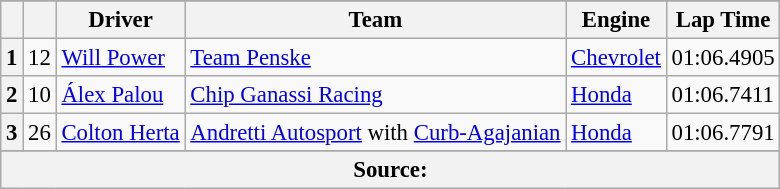<table class="wikitable" style="font-size:95%;">
<tr>
</tr>
<tr>
<th></th>
<th></th>
<th>Driver</th>
<th>Team</th>
<th>Engine</th>
<th>Lap Time</th>
</tr>
<tr>
<th>1</th>
<td align="center">12</td>
<td> <a href='#'>Will Power</a> <strong></strong></td>
<td><a href='#'>Team Penske</a></td>
<td><a href='#'>Chevrolet</a></td>
<td>01:06.4905</td>
</tr>
<tr>
<th>2</th>
<td align="center">10</td>
<td> <a href='#'>Álex Palou</a></td>
<td><a href='#'>Chip Ganassi Racing</a></td>
<td><a href='#'>Honda</a></td>
<td>01:06.7411</td>
</tr>
<tr>
<th>3</th>
<td align="center">26</td>
<td> <a href='#'>Colton Herta</a> <strong></strong></td>
<td><a href='#'>Andretti Autosport</a> with <a href='#'>Curb-Agajanian</a></td>
<td><a href='#'>Honda</a></td>
<td>01:06.7791</td>
</tr>
<tr>
</tr>
<tr class="sortbottom">
<th colspan="6">Source:</th>
</tr>
</table>
